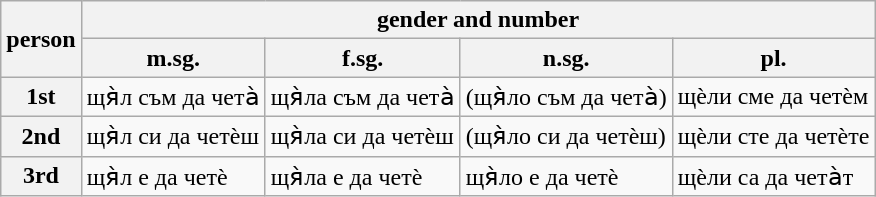<table class="wikitable">
<tr>
<th rowspan="2">person</th>
<th colspan="4">gender and number</th>
</tr>
<tr>
<th>m.sg.</th>
<th>f.sg.</th>
<th>n.sg.</th>
<th>pl.</th>
</tr>
<tr>
<th>1st</th>
<td>щя̀л съм да чета̀</td>
<td>щя̀лa съм да чета̀</td>
<td>(щя̀лo съм да чета̀)</td>
<td>щѐли сме да четѐм</td>
</tr>
<tr>
<th>2nd</th>
<td>щя̀л си да четѐш</td>
<td>щя̀лa си да четѐш</td>
<td>(щя̀лo си да четѐш)</td>
<td>щѐли сте да четѐте</td>
</tr>
<tr>
<th>3rd</th>
<td>щя̀л е да четѐ</td>
<td>щя̀лa е да четѐ</td>
<td>щя̀лo е да четѐ</td>
<td>щѐли са да чета̀т</td>
</tr>
</table>
